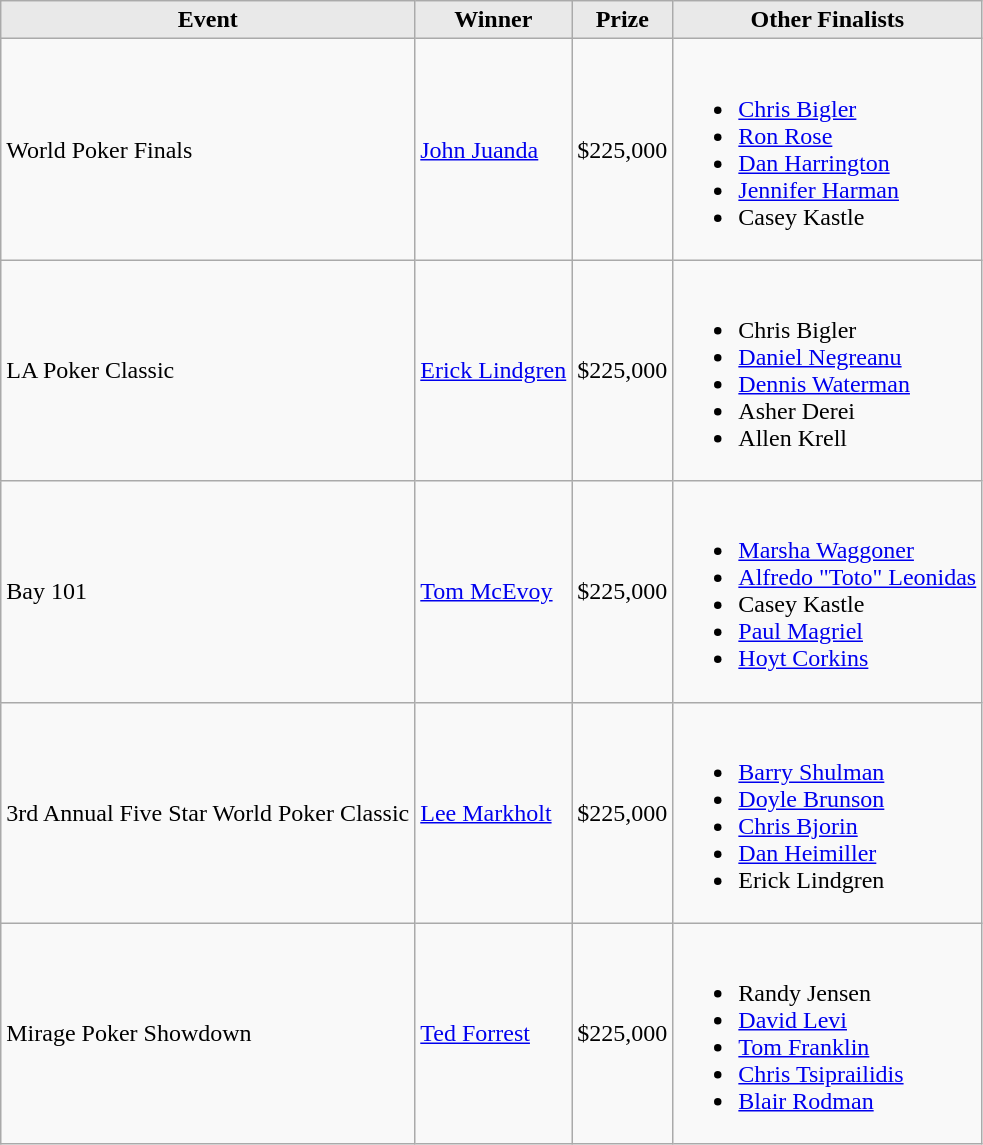<table class="wikitable">
<tr>
<th style="background: #E9E9E9;">Event</th>
<th style="background: #E9E9E9;">Winner</th>
<th style="background: #E9E9E9;">Prize</th>
<th style="background: #E9E9E9;">Other Finalists</th>
</tr>
<tr>
<td>World Poker Finals</td>
<td><a href='#'>John Juanda</a></td>
<td>$225,000</td>
<td><br><ul><li><a href='#'>Chris Bigler</a></li><li><a href='#'>Ron Rose</a></li><li><a href='#'>Dan Harrington</a></li><li><a href='#'>Jennifer Harman</a></li><li>Casey Kastle</li></ul></td>
</tr>
<tr>
<td>LA Poker Classic</td>
<td><a href='#'>Erick Lindgren</a></td>
<td>$225,000</td>
<td><br><ul><li>Chris Bigler</li><li><a href='#'>Daniel Negreanu</a></li><li><a href='#'>Dennis Waterman</a></li><li>Asher Derei</li><li>Allen Krell</li></ul></td>
</tr>
<tr>
<td>Bay 101</td>
<td><a href='#'>Tom McEvoy</a></td>
<td>$225,000</td>
<td><br><ul><li><a href='#'>Marsha Waggoner</a></li><li><a href='#'>Alfredo "Toto" Leonidas</a></li><li>Casey Kastle</li><li><a href='#'>Paul Magriel</a></li><li><a href='#'>Hoyt Corkins</a></li></ul></td>
</tr>
<tr>
<td>3rd Annual Five Star World Poker Classic</td>
<td><a href='#'>Lee Markholt</a></td>
<td>$225,000</td>
<td><br><ul><li><a href='#'>Barry Shulman</a></li><li><a href='#'>Doyle Brunson</a></li><li><a href='#'>Chris Bjorin</a></li><li><a href='#'>Dan Heimiller</a></li><li>Erick Lindgren</li></ul></td>
</tr>
<tr>
<td>Mirage Poker Showdown</td>
<td><a href='#'>Ted Forrest</a></td>
<td>$225,000</td>
<td><br><ul><li>Randy Jensen</li><li><a href='#'>David Levi</a></li><li><a href='#'>Tom Franklin</a></li><li><a href='#'>Chris Tsiprailidis</a></li><li><a href='#'>Blair Rodman</a></li></ul></td>
</tr>
</table>
